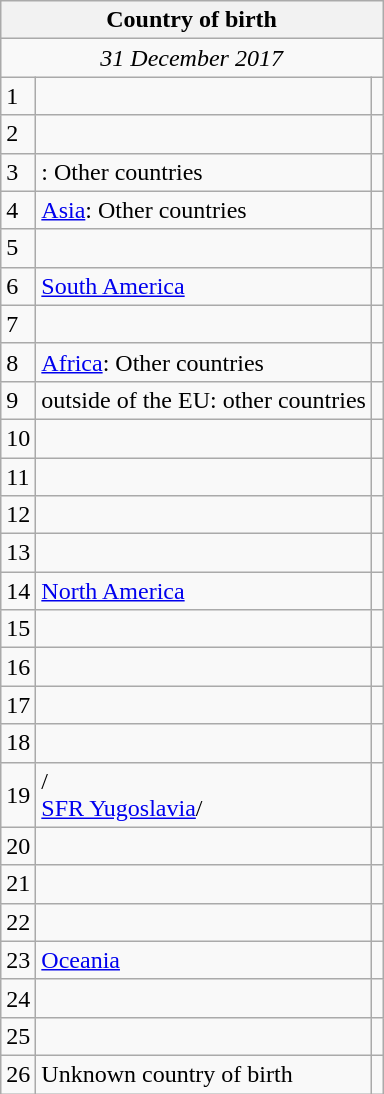<table class="wikitable collapsible collapsed">
<tr>
<th colspan=3>Country of birth</th>
</tr>
<tr>
<td colspan=3 style="text-align:center;"><em>31 December 2017</em></td>
</tr>
<tr>
<td>1</td>
<td></td>
<td align=right></td>
</tr>
<tr>
<td>2</td>
<td></td>
<td align=right></td>
</tr>
<tr>
<td>3</td>
<td>: Other countries</td>
<td align=right></td>
</tr>
<tr>
<td>4</td>
<td><a href='#'>Asia</a>: Other countries</td>
<td align=right></td>
</tr>
<tr>
<td>5</td>
<td></td>
<td align=right></td>
</tr>
<tr>
<td>6</td>
<td><a href='#'>South America</a></td>
<td align=right></td>
</tr>
<tr>
<td>7</td>
<td></td>
<td align=right></td>
</tr>
<tr>
<td>8</td>
<td><a href='#'>Africa</a>: Other countries</td>
<td align=right></td>
</tr>
<tr>
<td>9</td>
<td> outside of the EU: other countries</td>
<td align=right></td>
</tr>
<tr>
<td>10</td>
<td></td>
<td align=right></td>
</tr>
<tr>
<td>11</td>
<td></td>
<td align=right></td>
</tr>
<tr>
<td>12</td>
<td></td>
<td align=right></td>
</tr>
<tr>
<td>13</td>
<td></td>
<td align=right></td>
</tr>
<tr>
<td>14</td>
<td><a href='#'>North America</a></td>
<td align=right></td>
</tr>
<tr>
<td>15</td>
<td></td>
<td align=right></td>
</tr>
<tr>
<td>16</td>
<td></td>
<td align=right></td>
</tr>
<tr>
<td>17</td>
<td></td>
<td align=right></td>
</tr>
<tr>
<td>18</td>
<td></td>
<td align=right></td>
</tr>
<tr>
<td>19</td>
<td>/<br><a href='#'>SFR Yugoslavia</a>/</td>
<td align=right></td>
</tr>
<tr>
<td>20</td>
<td></td>
<td align=right></td>
</tr>
<tr>
<td>21</td>
<td></td>
<td align=right></td>
</tr>
<tr>
<td>22</td>
<td></td>
<td align=right></td>
</tr>
<tr>
<td>23</td>
<td><a href='#'>Oceania</a></td>
<td align=right></td>
</tr>
<tr>
<td>24</td>
<td></td>
<td align=right></td>
</tr>
<tr>
<td>25</td>
<td></td>
<td align=right></td>
</tr>
<tr>
<td>26</td>
<td>Unknown country of birth</td>
<td align=right></td>
</tr>
</table>
